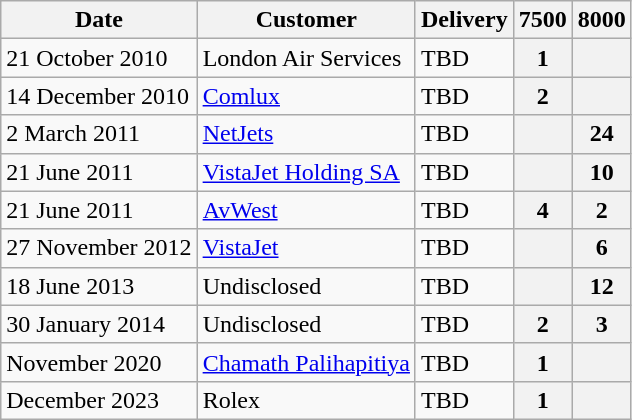<table class="wikitable">
<tr>
<th>Date</th>
<th>Customer</th>
<th>Delivery</th>
<th>7500</th>
<th>8000</th>
</tr>
<tr>
<td>21 October 2010</td>
<td>London Air Services</td>
<td>TBD</td>
<th>1</th>
<th></th>
</tr>
<tr>
<td>14 December 2010</td>
<td><a href='#'>Comlux</a></td>
<td>TBD</td>
<th>2</th>
<th></th>
</tr>
<tr>
<td>2 March 2011</td>
<td><a href='#'>NetJets</a></td>
<td>TBD</td>
<th></th>
<th>24</th>
</tr>
<tr>
<td>21 June 2011</td>
<td><a href='#'>VistaJet Holding SA</a></td>
<td>TBD</td>
<th></th>
<th>10</th>
</tr>
<tr>
<td>21 June 2011</td>
<td><a href='#'>AvWest</a></td>
<td>TBD</td>
<th>4</th>
<th>2</th>
</tr>
<tr>
<td>27 November 2012</td>
<td><a href='#'>VistaJet</a></td>
<td>TBD</td>
<th></th>
<th>6</th>
</tr>
<tr>
<td>18 June 2013</td>
<td>Undisclosed</td>
<td>TBD</td>
<th></th>
<th>12</th>
</tr>
<tr>
<td>30 January 2014</td>
<td>Undisclosed</td>
<td>TBD</td>
<th>2</th>
<th>3</th>
</tr>
<tr>
<td>November 2020</td>
<td><a href='#'>Chamath Palihapitiya</a></td>
<td>TBD</td>
<th>1</th>
<th></th>
</tr>
<tr>
<td>December 2023</td>
<td>Rolex</td>
<td>TBD</td>
<th>1</th>
<th></th>
</tr>
</table>
